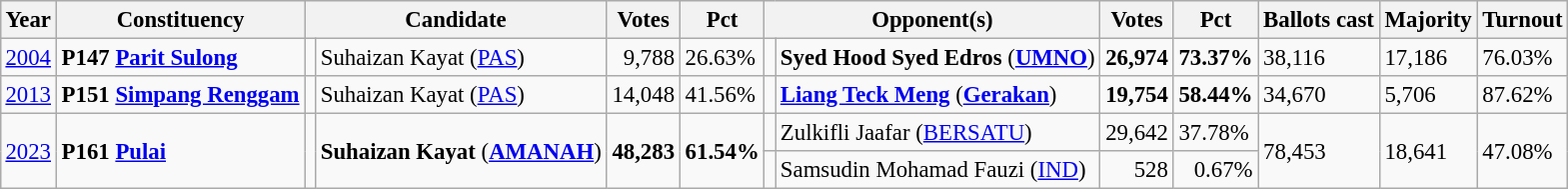<table class="wikitable" style="margin:0.5em ; font-size:95%">
<tr>
<th>Year</th>
<th>Constituency</th>
<th colspan=2>Candidate</th>
<th>Votes</th>
<th>Pct</th>
<th colspan=2>Opponent(s)</th>
<th>Votes</th>
<th>Pct</th>
<th>Ballots cast</th>
<th>Majority</th>
<th>Turnout</th>
</tr>
<tr>
<td><a href='#'>2004</a></td>
<td><strong>P147 <a href='#'>Parit Sulong</a></strong></td>
<td></td>
<td>Suhaizan Kayat (<a href='#'>PAS</a>)</td>
<td align="right">9,788</td>
<td>26.63%</td>
<td></td>
<td><strong>Syed Hood Syed Edros</strong> (<a href='#'><strong>UMNO</strong></a>)</td>
<td align="right"><strong>26,974</strong></td>
<td><strong>73.37%</strong></td>
<td>38,116</td>
<td>17,186</td>
<td>76.03%</td>
</tr>
<tr>
<td><a href='#'>2013</a></td>
<td><strong>P151 <a href='#'>Simpang Renggam</a></strong></td>
<td></td>
<td>Suhaizan Kayat (<a href='#'>PAS</a>)</td>
<td align="right">14,048</td>
<td>41.56%</td>
<td></td>
<td><strong><a href='#'>Liang Teck Meng</a></strong> (<a href='#'><strong>Gerakan</strong></a>)</td>
<td align="right"><strong>19,754</strong></td>
<td><strong>58.44%</strong></td>
<td>34,670</td>
<td>5,706</td>
<td>87.62%</td>
</tr>
<tr>
<td rowspan=2><a href='#'>2023</a></td>
<td rowspan=2><strong>P161 <a href='#'>Pulai</a></strong></td>
<td rowspan=2 ></td>
<td rowspan=2><strong>Suhaizan Kayat</strong> (<a href='#'><strong>AMANAH</strong></a>)</td>
<td rowspan=2 align="right"><strong>48,283</strong></td>
<td rowspan=2><strong>61.54%</strong></td>
<td bgcolor=></td>
<td>Zulkifli Jaafar (<a href='#'>BERSATU</a>)</td>
<td align="right">29,642</td>
<td>37.78%</td>
<td rowspan=2>78,453</td>
<td rowspan=2>18,641</td>
<td rowspan=2>47.08%</td>
</tr>
<tr>
<td></td>
<td>Samsudin Mohamad Fauzi (<a href='#'>IND</a>)</td>
<td align="right">528</td>
<td align="right">0.67%</td>
</tr>
</table>
